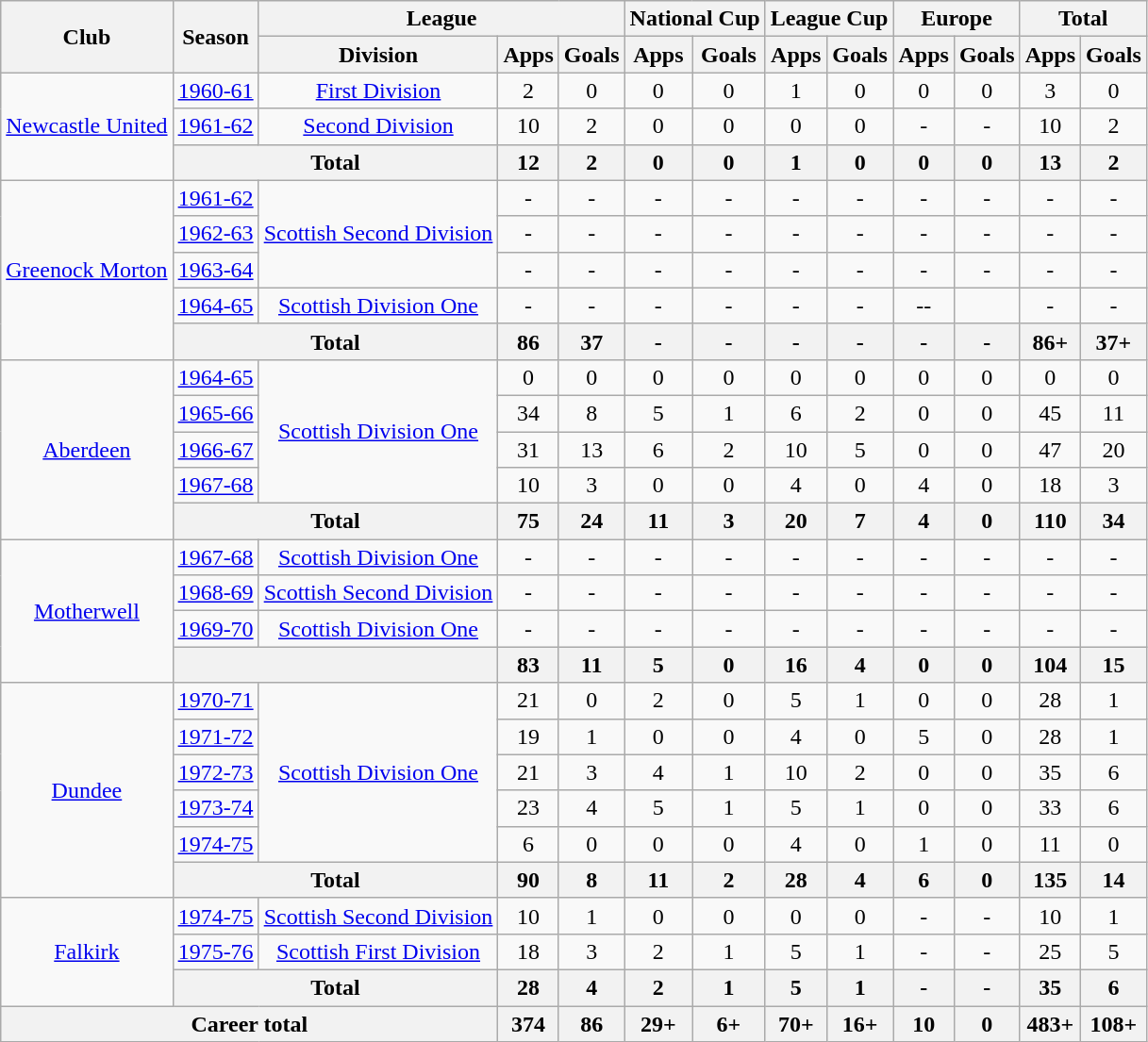<table class="wikitable" style="text-align:center">
<tr>
<th rowspan="2">Club</th>
<th rowspan="2">Season</th>
<th colspan="3">League</th>
<th colspan="2">National Cup</th>
<th colspan="2">League Cup</th>
<th colspan="2">Europe</th>
<th colspan="2">Total</th>
</tr>
<tr>
<th>Division</th>
<th>Apps</th>
<th>Goals</th>
<th>Apps</th>
<th>Goals</th>
<th>Apps</th>
<th>Goals</th>
<th>Apps</th>
<th>Goals</th>
<th>Apps</th>
<th>Goals</th>
</tr>
<tr>
<td rowspan="3"><a href='#'>Newcastle United</a></td>
<td><a href='#'>1960-61</a></td>
<td><a href='#'>First Division</a></td>
<td>2</td>
<td>0</td>
<td>0</td>
<td>0</td>
<td>1</td>
<td>0</td>
<td>0</td>
<td>0</td>
<td>3</td>
<td>0</td>
</tr>
<tr>
<td><a href='#'>1961-62</a></td>
<td><a href='#'>Second Division</a></td>
<td>10</td>
<td>2</td>
<td>0</td>
<td>0</td>
<td>0</td>
<td>0</td>
<td>-</td>
<td>-</td>
<td>10</td>
<td>2</td>
</tr>
<tr>
<th colspan="2">Total</th>
<th>12</th>
<th>2</th>
<th>0</th>
<th>0</th>
<th>1</th>
<th>0</th>
<th>0</th>
<th>0</th>
<th>13</th>
<th>2</th>
</tr>
<tr>
<td rowspan="5"><a href='#'>Greenock Morton</a></td>
<td><a href='#'>1961-62</a></td>
<td rowspan="3"><a href='#'>Scottish Second Division</a></td>
<td>-</td>
<td>-</td>
<td>-</td>
<td>-</td>
<td>-</td>
<td>-</td>
<td>-</td>
<td>-</td>
<td>-</td>
<td>-</td>
</tr>
<tr>
<td><a href='#'>1962-63</a></td>
<td>-</td>
<td>-</td>
<td>-</td>
<td>-</td>
<td>-</td>
<td>-</td>
<td>-</td>
<td>-</td>
<td>-</td>
<td>-</td>
</tr>
<tr>
<td><a href='#'>1963-64</a></td>
<td>-</td>
<td>-</td>
<td>-</td>
<td>-</td>
<td>-</td>
<td>-</td>
<td>-</td>
<td>-</td>
<td>-</td>
<td>-</td>
</tr>
<tr>
<td><a href='#'>1964-65</a></td>
<td><a href='#'>Scottish Division One</a></td>
<td>-</td>
<td>-</td>
<td>-</td>
<td>-</td>
<td>-</td>
<td>-</td>
<td>--</td>
<td></td>
<td>-</td>
<td>-</td>
</tr>
<tr>
<th colspan="2">Total</th>
<th>86</th>
<th>37</th>
<th>-</th>
<th>-</th>
<th>-</th>
<th>-</th>
<th>-</th>
<th>-</th>
<th>86+</th>
<th>37+</th>
</tr>
<tr>
<td rowspan="5"><a href='#'>Aberdeen</a></td>
<td><a href='#'>1964-65</a></td>
<td rowspan="4"><a href='#'>Scottish Division One</a></td>
<td>0</td>
<td>0</td>
<td>0</td>
<td>0</td>
<td>0</td>
<td>0</td>
<td>0</td>
<td>0</td>
<td>0</td>
<td>0</td>
</tr>
<tr>
<td><a href='#'>1965-66</a></td>
<td>34</td>
<td>8</td>
<td>5</td>
<td>1</td>
<td>6</td>
<td>2</td>
<td>0</td>
<td>0</td>
<td>45</td>
<td>11</td>
</tr>
<tr>
<td><a href='#'>1966-67</a></td>
<td>31</td>
<td>13</td>
<td>6</td>
<td>2</td>
<td>10</td>
<td>5</td>
<td>0</td>
<td>0</td>
<td>47</td>
<td>20</td>
</tr>
<tr>
<td><a href='#'>1967-68</a></td>
<td>10</td>
<td>3</td>
<td>0</td>
<td>0</td>
<td>4</td>
<td>0</td>
<td>4</td>
<td>0</td>
<td>18</td>
<td>3</td>
</tr>
<tr>
<th colspan="2">Total</th>
<th>75</th>
<th>24</th>
<th>11</th>
<th>3</th>
<th>20</th>
<th>7</th>
<th>4</th>
<th>0</th>
<th>110</th>
<th>34</th>
</tr>
<tr>
<td rowspan="4"><a href='#'>Motherwell</a></td>
<td><a href='#'>1967-68</a></td>
<td><a href='#'>Scottish Division One</a></td>
<td>-</td>
<td>-</td>
<td>-</td>
<td>-</td>
<td>-</td>
<td>-</td>
<td>-</td>
<td>-</td>
<td>-</td>
<td>-</td>
</tr>
<tr>
<td><a href='#'>1968-69</a></td>
<td><a href='#'>Scottish Second Division</a></td>
<td>-</td>
<td>-</td>
<td>-</td>
<td>-</td>
<td>-</td>
<td>-</td>
<td>-</td>
<td>-</td>
<td>-</td>
<td>-</td>
</tr>
<tr>
<td><a href='#'>1969-70</a></td>
<td><a href='#'>Scottish Division One</a></td>
<td>-</td>
<td>-</td>
<td>-</td>
<td>-</td>
<td>-</td>
<td>-</td>
<td>-</td>
<td>-</td>
<td>-</td>
<td>-</td>
</tr>
<tr>
<th colspan="2"></th>
<th>83</th>
<th>11</th>
<th>5</th>
<th>0</th>
<th>16</th>
<th>4</th>
<th>0</th>
<th>0</th>
<th>104</th>
<th>15</th>
</tr>
<tr>
<td rowspan="6"><a href='#'>Dundee</a></td>
<td><a href='#'>1970-71</a></td>
<td rowspan="5"><a href='#'>Scottish Division One</a></td>
<td>21</td>
<td>0</td>
<td>2</td>
<td>0</td>
<td>5</td>
<td>1</td>
<td>0</td>
<td>0</td>
<td>28</td>
<td>1</td>
</tr>
<tr>
<td><a href='#'>1971-72</a></td>
<td>19</td>
<td>1</td>
<td>0</td>
<td>0</td>
<td>4</td>
<td>0</td>
<td>5</td>
<td>0</td>
<td>28</td>
<td>1</td>
</tr>
<tr>
<td><a href='#'>1972-73</a></td>
<td>21</td>
<td>3</td>
<td>4</td>
<td>1</td>
<td>10</td>
<td>2</td>
<td>0</td>
<td>0</td>
<td>35</td>
<td>6</td>
</tr>
<tr>
<td><a href='#'>1973-74</a></td>
<td>23</td>
<td>4</td>
<td>5</td>
<td>1</td>
<td>5</td>
<td>1</td>
<td>0</td>
<td>0</td>
<td>33</td>
<td>6</td>
</tr>
<tr>
<td><a href='#'>1974-75</a></td>
<td>6</td>
<td>0</td>
<td>0</td>
<td>0</td>
<td>4</td>
<td>0</td>
<td>1</td>
<td>0</td>
<td>11</td>
<td>0</td>
</tr>
<tr>
<th colspan="2">Total</th>
<th>90</th>
<th>8</th>
<th>11</th>
<th>2</th>
<th>28</th>
<th>4</th>
<th>6</th>
<th>0</th>
<th>135</th>
<th>14</th>
</tr>
<tr>
<td rowspan="3"><a href='#'>Falkirk</a></td>
<td><a href='#'>1974-75</a></td>
<td><a href='#'>Scottish Second Division</a></td>
<td>10</td>
<td>1</td>
<td>0</td>
<td>0</td>
<td>0</td>
<td>0</td>
<td>-</td>
<td>-</td>
<td>10</td>
<td>1</td>
</tr>
<tr>
<td><a href='#'>1975-76</a></td>
<td><a href='#'>Scottish First Division</a></td>
<td>18</td>
<td>3</td>
<td>2</td>
<td>1</td>
<td>5</td>
<td>1</td>
<td>-</td>
<td>-</td>
<td>25</td>
<td>5</td>
</tr>
<tr>
<th colspan="2">Total</th>
<th>28</th>
<th>4</th>
<th>2</th>
<th>1</th>
<th>5</th>
<th>1</th>
<th>-</th>
<th>-</th>
<th>35</th>
<th>6</th>
</tr>
<tr>
<th colspan="3">Career total</th>
<th>374</th>
<th>86</th>
<th>29+</th>
<th>6+</th>
<th>70+</th>
<th>16+</th>
<th>10</th>
<th>0</th>
<th>483+</th>
<th>108+</th>
</tr>
</table>
